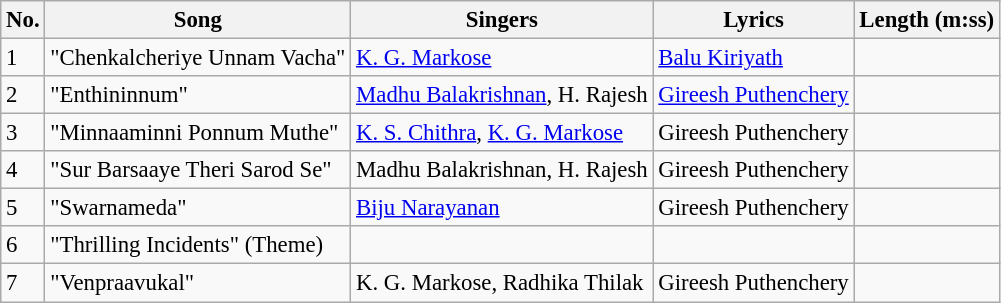<table class="wikitable" style="font-size:95%;">
<tr>
<th>No.</th>
<th>Song</th>
<th>Singers</th>
<th>Lyrics</th>
<th>Length (m:ss)</th>
</tr>
<tr>
<td>1</td>
<td>"Chenkalcheriye Unnam Vacha"</td>
<td><a href='#'>K. G. Markose</a></td>
<td><a href='#'>Balu Kiriyath</a></td>
<td></td>
</tr>
<tr>
<td>2</td>
<td>"Enthininnum"</td>
<td><a href='#'>Madhu Balakrishnan</a>, H. Rajesh</td>
<td><a href='#'>Gireesh Puthenchery</a></td>
<td></td>
</tr>
<tr>
<td>3</td>
<td>"Minnaaminni Ponnum Muthe"</td>
<td><a href='#'>K. S. Chithra</a>, <a href='#'>K. G. Markose</a></td>
<td>Gireesh Puthenchery</td>
<td></td>
</tr>
<tr>
<td>4</td>
<td>"Sur Barsaaye Theri Sarod Se"</td>
<td>Madhu Balakrishnan, H. Rajesh</td>
<td>Gireesh Puthenchery</td>
<td></td>
</tr>
<tr>
<td>5</td>
<td>"Swarnameda"</td>
<td><a href='#'>Biju Narayanan</a></td>
<td>Gireesh Puthenchery</td>
<td></td>
</tr>
<tr>
<td>6</td>
<td>"Thrilling Incidents" (Theme)</td>
<td></td>
<td></td>
<td></td>
</tr>
<tr>
<td>7</td>
<td>"Venpraavukal"</td>
<td>K. G. Markose, Radhika Thilak</td>
<td>Gireesh Puthenchery</td>
<td></td>
</tr>
</table>
